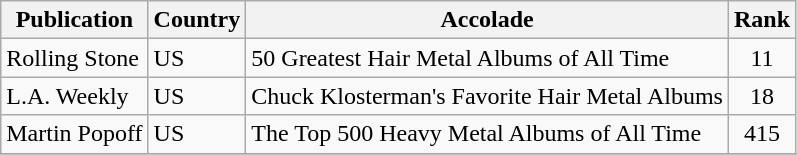<table class="wikitable">
<tr>
<th>Publication</th>
<th>Country</th>
<th>Accolade</th>
<th>Rank</th>
</tr>
<tr>
<td>Rolling Stone</td>
<td>US</td>
<td>50 Greatest Hair Metal Albums of All Time</td>
<td align="center">11</td>
</tr>
<tr>
<td>L.A. Weekly</td>
<td>US</td>
<td>Chuck Klosterman's Favorite Hair Metal Albums</td>
<td align="center">18</td>
</tr>
<tr>
<td>Martin Popoff</td>
<td>US</td>
<td>The Top 500 Heavy Metal Albums of All Time</td>
<td align="center">415</td>
</tr>
<tr>
</tr>
</table>
